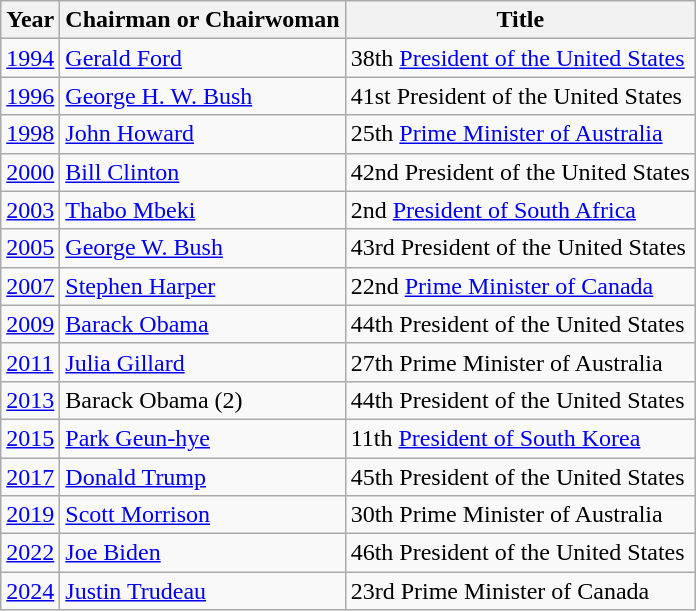<table class="wikitable">
<tr>
<th>Year</th>
<th>Chairman or Chairwoman</th>
<th>Title</th>
</tr>
<tr>
<td><a href='#'>1994</a></td>
<td> <a href='#'>Gerald Ford</a></td>
<td>38th <a href='#'>President of the United States</a></td>
</tr>
<tr>
<td><a href='#'>1996</a></td>
<td> <a href='#'>George H. W. Bush</a></td>
<td>41st President of the United States</td>
</tr>
<tr>
<td><a href='#'>1998</a></td>
<td> <a href='#'>John Howard</a></td>
<td>25th <a href='#'>Prime Minister of Australia</a></td>
</tr>
<tr>
<td><a href='#'>2000</a></td>
<td> <a href='#'>Bill Clinton</a></td>
<td>42nd President of the United States</td>
</tr>
<tr>
<td><a href='#'>2003</a></td>
<td> <a href='#'>Thabo Mbeki</a></td>
<td>2nd <a href='#'>President of South Africa</a></td>
</tr>
<tr>
<td><a href='#'>2005</a></td>
<td> <a href='#'>George W. Bush</a></td>
<td>43rd President of the United States</td>
</tr>
<tr>
<td><a href='#'>2007</a></td>
<td> <a href='#'>Stephen Harper</a></td>
<td>22nd <a href='#'>Prime Minister of Canada</a></td>
</tr>
<tr>
<td><a href='#'>2009</a></td>
<td> <a href='#'>Barack Obama</a></td>
<td>44th President of the United States</td>
</tr>
<tr>
<td><a href='#'>2011</a></td>
<td> <a href='#'>Julia Gillard</a></td>
<td>27th Prime Minister of Australia</td>
</tr>
<tr>
<td><a href='#'>2013</a></td>
<td> Barack Obama (2)</td>
<td>44th President of the United States</td>
</tr>
<tr>
<td><a href='#'>2015</a></td>
<td> <a href='#'>Park Geun-hye</a></td>
<td>11th <a href='#'>President of South Korea</a></td>
</tr>
<tr>
<td><a href='#'>2017</a></td>
<td> <a href='#'>Donald Trump</a></td>
<td>45th President of the United States</td>
</tr>
<tr>
<td><a href='#'>2019</a></td>
<td> <a href='#'>Scott Morrison</a></td>
<td>30th Prime Minister of Australia</td>
</tr>
<tr>
<td><a href='#'>2022</a></td>
<td> <a href='#'>Joe Biden</a></td>
<td>46th President of the United States</td>
</tr>
<tr>
<td><a href='#'>2024</a></td>
<td> <a href='#'>Justin Trudeau</a></td>
<td>23rd Prime Minister of Canada</td>
</tr>
</table>
